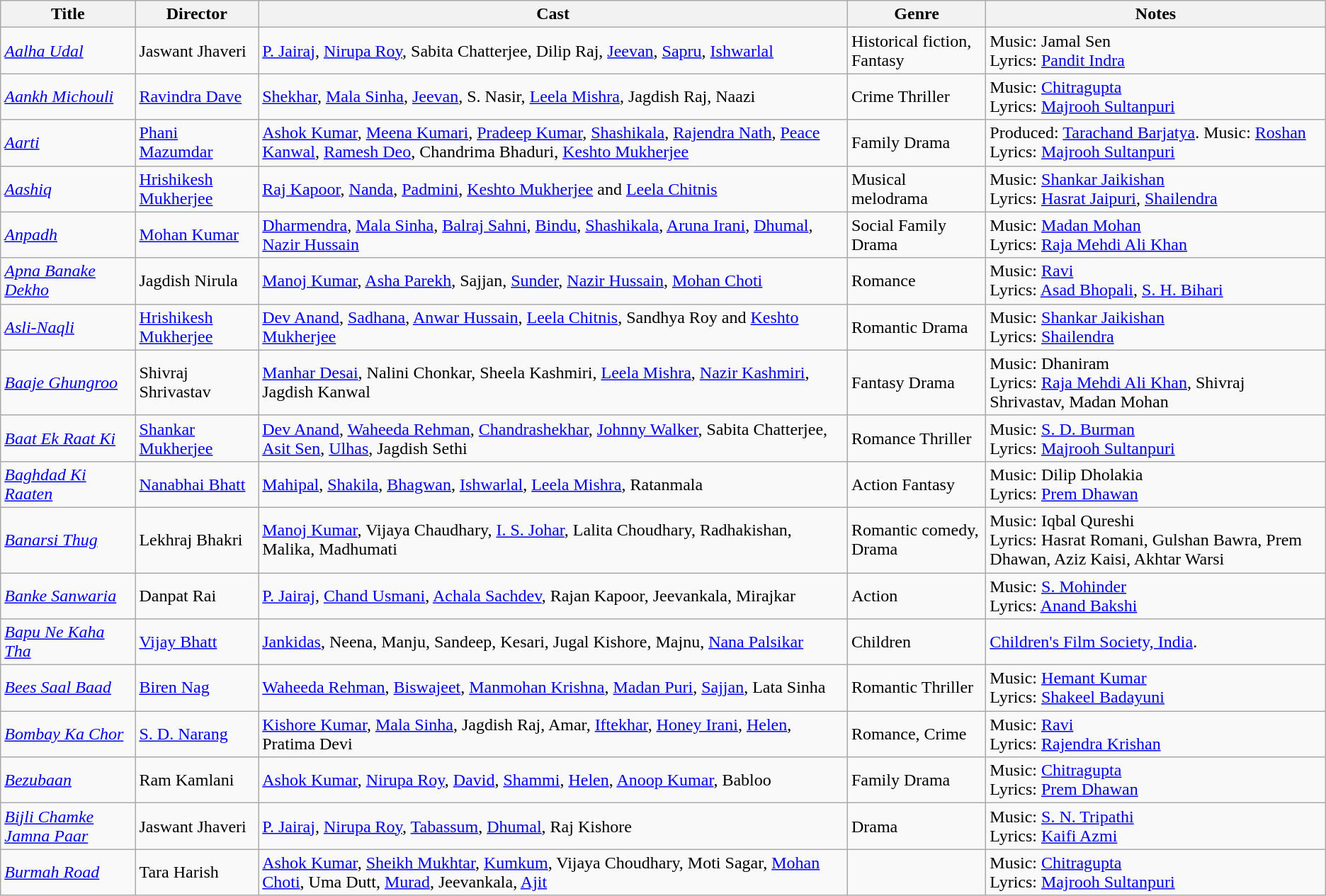<table class="wikitable">
<tr>
<th>Title</th>
<th>Director</th>
<th>Cast</th>
<th>Genre</th>
<th>Notes</th>
</tr>
<tr>
<td><em><a href='#'>Aalha Udal</a></em></td>
<td>Jaswant Jhaveri</td>
<td><a href='#'>P. Jairaj</a>, <a href='#'>Nirupa Roy</a>, Sabita Chatterjee, Dilip Raj, <a href='#'>Jeevan</a>, <a href='#'>Sapru</a>, <a href='#'>Ishwarlal</a></td>
<td>Historical fiction, Fantasy</td>
<td>Music: Jamal Sen<br>Lyrics: <a href='#'>Pandit Indra</a></td>
</tr>
<tr>
<td><em><a href='#'>Aankh Michouli</a></em></td>
<td><a href='#'>Ravindra Dave</a></td>
<td><a href='#'>Shekhar</a>, <a href='#'>Mala Sinha</a>, <a href='#'>Jeevan</a>, S. Nasir, <a href='#'>Leela Mishra</a>, Jagdish Raj, Naazi</td>
<td>Crime Thriller</td>
<td>Music: <a href='#'>Chitragupta</a><br>Lyrics: <a href='#'>Majrooh Sultanpuri</a></td>
</tr>
<tr>
<td><em><a href='#'>Aarti</a></em></td>
<td><a href='#'>Phani Mazumdar</a></td>
<td><a href='#'>Ashok Kumar</a>, <a href='#'>Meena Kumari</a>, <a href='#'>Pradeep Kumar</a>, <a href='#'>Shashikala</a>, <a href='#'>Rajendra Nath</a>, <a href='#'>Peace Kanwal</a>, <a href='#'>Ramesh Deo</a>, Chandrima Bhaduri, <a href='#'>Keshto Mukherjee</a></td>
<td>Family Drama</td>
<td>Produced: <a href='#'>Tarachand Barjatya</a>. Music: <a href='#'>Roshan</a><br>Lyrics: <a href='#'>Majrooh Sultanpuri</a></td>
</tr>
<tr>
<td><em><a href='#'>Aashiq</a></em></td>
<td><a href='#'>Hrishikesh Mukherjee</a></td>
<td><a href='#'>Raj Kapoor</a>, <a href='#'>Nanda</a>, <a href='#'>Padmini</a>, <a href='#'>Keshto Mukherjee</a> and <a href='#'>Leela Chitnis</a></td>
<td>Musical melodrama</td>
<td>Music: <a href='#'>Shankar Jaikishan</a><br>Lyrics: <a href='#'>Hasrat Jaipuri</a>, <a href='#'>Shailendra</a></td>
</tr>
<tr>
<td><em><a href='#'>Anpadh</a></em></td>
<td><a href='#'>Mohan Kumar</a></td>
<td><a href='#'>Dharmendra</a>, <a href='#'>Mala Sinha</a>, <a href='#'>Balraj Sahni</a>, <a href='#'>Bindu</a>, <a href='#'>Shashikala</a>, <a href='#'>Aruna Irani</a>, <a href='#'>Dhumal</a>, <a href='#'>Nazir Hussain</a></td>
<td>Social Family Drama</td>
<td>Music: <a href='#'>Madan Mohan</a><br>Lyrics: <a href='#'>Raja Mehdi Ali Khan</a></td>
</tr>
<tr>
<td><em><a href='#'>Apna Banake Dekho</a></em></td>
<td>Jagdish Nirula</td>
<td><a href='#'>Manoj Kumar</a>, <a href='#'>Asha Parekh</a>, Sajjan, <a href='#'>Sunder</a>, <a href='#'>Nazir Hussain</a>, <a href='#'>Mohan Choti</a></td>
<td>Romance</td>
<td>Music: <a href='#'>Ravi</a><br>Lyrics: <a href='#'>Asad Bhopali</a>, <a href='#'>S. H. Bihari</a></td>
</tr>
<tr>
<td><em><a href='#'>Asli-Naqli</a></em></td>
<td><a href='#'>Hrishikesh Mukherjee</a></td>
<td><a href='#'>Dev Anand</a>, <a href='#'>Sadhana</a>, <a href='#'>Anwar Hussain</a>, <a href='#'>Leela Chitnis</a>, Sandhya Roy and <a href='#'>Keshto Mukherjee</a></td>
<td>Romantic Drama</td>
<td>Music: <a href='#'>Shankar Jaikishan</a><br>Lyrics: <a href='#'>Shailendra</a></td>
</tr>
<tr>
<td><em><a href='#'>Baaje Ghungroo</a></em></td>
<td>Shivraj Shrivastav</td>
<td><a href='#'>Manhar Desai</a>, Nalini Chonkar, Sheela Kashmiri, <a href='#'>Leela Mishra</a>, <a href='#'>Nazir Kashmiri</a>, Jagdish Kanwal</td>
<td>Fantasy Drama</td>
<td>Music: Dhaniram<br>Lyrics: <a href='#'>Raja Mehdi Ali Khan</a>, Shivraj Shrivastav, Madan Mohan</td>
</tr>
<tr>
<td><em><a href='#'>Baat Ek Raat Ki</a></em></td>
<td><a href='#'>Shankar Mukherjee</a></td>
<td><a href='#'>Dev Anand</a>, <a href='#'>Waheeda Rehman</a>, <a href='#'>Chandrashekhar</a>, <a href='#'>Johnny Walker</a>, Sabita Chatterjee, <a href='#'>Asit Sen</a>, <a href='#'>Ulhas</a>, Jagdish Sethi</td>
<td>Romance Thriller</td>
<td>Music: <a href='#'>S. D. Burman</a><br>Lyrics: <a href='#'>Majrooh Sultanpuri</a></td>
</tr>
<tr>
<td><em><a href='#'>Baghdad Ki Raaten</a></em></td>
<td><a href='#'>Nanabhai Bhatt</a></td>
<td><a href='#'>Mahipal</a>, <a href='#'>Shakila</a>, <a href='#'>Bhagwan</a>, <a href='#'>Ishwarlal</a>, <a href='#'>Leela Mishra</a>, Ratanmala</td>
<td>Action Fantasy</td>
<td>Music: Dilip Dholakia<br>Lyrics: <a href='#'>Prem Dhawan</a></td>
</tr>
<tr>
<td><em><a href='#'>Banarsi Thug</a></em></td>
<td>Lekhraj Bhakri</td>
<td><a href='#'>Manoj Kumar</a>, Vijaya Chaudhary, <a href='#'>I. S. Johar</a>, Lalita Choudhary, Radhakishan, Malika, Madhumati</td>
<td>Romantic comedy, Drama</td>
<td>Music: Iqbal Qureshi<br>Lyrics: Hasrat Romani, Gulshan Bawra,  Prem Dhawan, Aziz Kaisi, Akhtar Warsi</td>
</tr>
<tr>
<td><em><a href='#'>Banke Sanwaria</a></em></td>
<td>Danpat Rai</td>
<td><a href='#'>P. Jairaj</a>, <a href='#'>Chand Usmani</a>, <a href='#'>Achala Sachdev</a>, Rajan Kapoor, Jeevankala, Mirajkar</td>
<td>Action</td>
<td>Music: <a href='#'>S. Mohinder</a><br>Lyrics: <a href='#'>Anand Bakshi</a></td>
</tr>
<tr>
<td><em><a href='#'>Bapu Ne Kaha Tha</a></em></td>
<td><a href='#'>Vijay Bhatt</a></td>
<td><a href='#'>Jankidas</a>, Neena, Manju, Sandeep, Kesari, Jugal Kishore, Majnu, <a href='#'>Nana Palsikar</a></td>
<td>Children</td>
<td><a href='#'>Children's Film Society, India</a>.</td>
</tr>
<tr>
<td><em><a href='#'>Bees Saal Baad</a></em></td>
<td><a href='#'>Biren Nag</a></td>
<td><a href='#'>Waheeda Rehman</a>, <a href='#'>Biswajeet</a>, <a href='#'>Manmohan Krishna</a>, <a href='#'>Madan Puri</a>, <a href='#'>Sajjan</a>, Lata Sinha</td>
<td>Romantic Thriller</td>
<td>Music: <a href='#'>Hemant Kumar</a><br>Lyrics: <a href='#'>Shakeel Badayuni</a></td>
</tr>
<tr>
<td><em><a href='#'>Bombay Ka Chor</a></em></td>
<td><a href='#'>S. D. Narang</a></td>
<td><a href='#'>Kishore Kumar</a>, <a href='#'>Mala Sinha</a>, Jagdish Raj, Amar, <a href='#'>Iftekhar</a>, <a href='#'>Honey Irani</a>, <a href='#'>Helen</a>, Pratima Devi</td>
<td>Romance, Crime</td>
<td>Music: <a href='#'>Ravi</a><br>Lyrics: <a href='#'>Rajendra Krishan</a></td>
</tr>
<tr>
<td><em><a href='#'>Bezubaan</a></em></td>
<td>Ram Kamlani</td>
<td><a href='#'>Ashok Kumar</a>, <a href='#'>Nirupa Roy</a>, <a href='#'>David</a>, <a href='#'>Shammi</a>, <a href='#'>Helen</a>, <a href='#'>Anoop Kumar</a>, Babloo</td>
<td>Family Drama</td>
<td>Music: <a href='#'>Chitragupta</a><br>Lyrics: <a href='#'>Prem Dhawan</a></td>
</tr>
<tr>
<td><em><a href='#'>Bijli Chamke Jamna Paar</a></em></td>
<td>Jaswant Jhaveri</td>
<td><a href='#'>P. Jairaj</a>, <a href='#'>Nirupa Roy</a>, <a href='#'>Tabassum</a>, <a href='#'>Dhumal</a>, Raj Kishore</td>
<td>Drama</td>
<td>Music: <a href='#'>S. N. Tripathi</a><br>Lyrics: <a href='#'>Kaifi Azmi</a></td>
</tr>
<tr>
<td><em><a href='#'>Burmah Road</a></em></td>
<td>Tara Harish</td>
<td><a href='#'>Ashok Kumar</a>, <a href='#'>Sheikh Mukhtar</a>, <a href='#'>Kumkum</a>, Vijaya Choudhary, Moti Sagar, <a href='#'>Mohan Choti</a>, Uma Dutt, <a href='#'>Murad</a>, Jeevankala, <a href='#'>Ajit</a></td>
<td></td>
<td>Music: <a href='#'>Chitragupta</a><br>Lyrics: <a href='#'>Majrooh Sultanpuri</a></td>
</tr>
</table>
